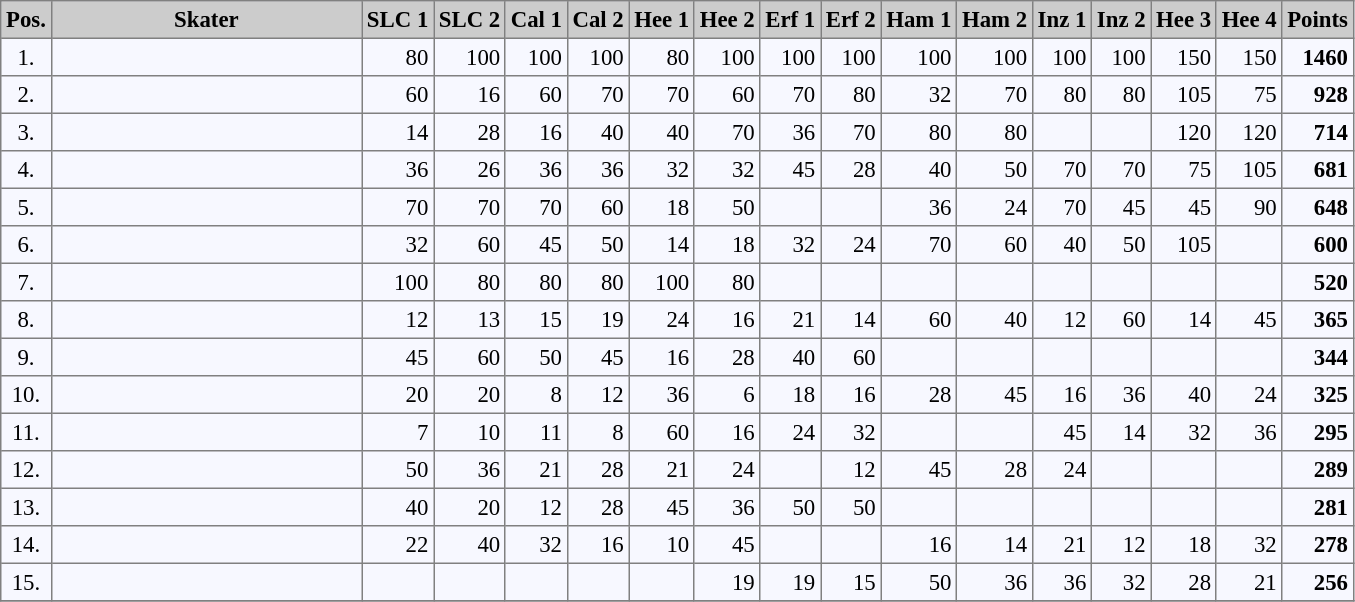<table bgcolor="#f7f8ff" cellpadding="3" cellspacing="0" border="1" style="font-size: 95%; border: gray solid 1px; border-collapse: collapse;">
<tr bgcolor="#CCCCCC">
<td align="center" width="10"><strong>Pos.</strong></td>
<td align="center" width="200"><strong>Skater</strong></td>
<td align="center" width="20"><strong>SLC 1</strong></td>
<td align="center" width="20"><strong>SLC 2</strong></td>
<td align="center" width="20"><strong>Cal 1</strong></td>
<td align="center" width="20"><strong>Cal 2</strong></td>
<td align="center" width="20"><strong>Hee 1</strong></td>
<td align="center" width="20"><strong>Hee 2</strong></td>
<td align="center" width="20"><strong>Erf 1</strong></td>
<td align="center" width="20"><strong>Erf 2</strong></td>
<td align="center" width="20"><strong>Ham 1</strong></td>
<td align="center" width="20"><strong>Ham 2</strong></td>
<td align="center" width="20"><strong>Inz 1</strong></td>
<td align="center" width="20"><strong>Inz 2</strong></td>
<td align="center" width="20"><strong>Hee 3</strong></td>
<td align="center" width="20"><strong>Hee 4</strong></td>
<td align="center" width="20"><strong>Points</strong></td>
</tr>
<tr align="left">
<td align="center">1.</td>
<td></td>
<td align="right">80</td>
<td align="right">100</td>
<td align="right">100</td>
<td align="right">100</td>
<td align="right">80</td>
<td align="right">100</td>
<td align="right">100</td>
<td align="right">100</td>
<td align="right">100</td>
<td align="right">100</td>
<td align="right">100</td>
<td align="right">100</td>
<td align="right">150</td>
<td align="right">150</td>
<td align="right"><strong>1460</strong></td>
</tr>
<tr align="left">
<td align="center">2.</td>
<td></td>
<td align="right">60</td>
<td align="right">16</td>
<td align="right">60</td>
<td align="right">70</td>
<td align="right">70</td>
<td align="right">60</td>
<td align="right">70</td>
<td align="right">80</td>
<td align="right">32</td>
<td align="right">70</td>
<td align="right">80</td>
<td align="right">80</td>
<td align="right">105</td>
<td align="right">75</td>
<td align="right"><strong>928</strong></td>
</tr>
<tr align="left">
<td align="center">3.</td>
<td></td>
<td align="right">14</td>
<td align="right">28</td>
<td align="right">16</td>
<td align="right">40</td>
<td align="right">40</td>
<td align="right">70</td>
<td align="right">36</td>
<td align="right">70</td>
<td align="right">80</td>
<td align="right">80</td>
<td align="right"></td>
<td align="right"></td>
<td align="right">120</td>
<td align="right">120</td>
<td align="right"><strong>714</strong></td>
</tr>
<tr align="left">
<td align="center">4.</td>
<td></td>
<td align="right">36</td>
<td align="right">26</td>
<td align="right">36</td>
<td align="right">36</td>
<td align="right">32</td>
<td align="right">32</td>
<td align="right">45</td>
<td align="right">28</td>
<td align="right">40</td>
<td align="right">50</td>
<td align="right">70</td>
<td align="right">70</td>
<td align="right">75</td>
<td align="right">105</td>
<td align="right"><strong>681</strong></td>
</tr>
<tr align="left">
<td align="center">5.</td>
<td></td>
<td align="right">70</td>
<td align="right">70</td>
<td align="right">70</td>
<td align="right">60</td>
<td align="right">18</td>
<td align="right">50</td>
<td align="right"></td>
<td align="right"></td>
<td align="right">36</td>
<td align="right">24</td>
<td align="right">70</td>
<td align="right">45</td>
<td align="right">45</td>
<td align="right">90</td>
<td align="right"><strong>648</strong></td>
</tr>
<tr align="left">
<td align="center">6.</td>
<td></td>
<td align="right">32</td>
<td align="right">60</td>
<td align="right">45</td>
<td align="right">50</td>
<td align="right">14</td>
<td align="right">18</td>
<td align="right">32</td>
<td align="right">24</td>
<td align="right">70</td>
<td align="right">60</td>
<td align="right">40</td>
<td align="right">50</td>
<td align="right">105</td>
<td align="right"></td>
<td align="right"><strong>600</strong></td>
</tr>
<tr align="left">
<td align="center">7.</td>
<td></td>
<td align="right">100</td>
<td align="right">80</td>
<td align="right">80</td>
<td align="right">80</td>
<td align="right">100</td>
<td align="right">80</td>
<td align="right"></td>
<td align="right"></td>
<td align="right"></td>
<td align="right"></td>
<td align="right"></td>
<td align="right"></td>
<td align="right"></td>
<td align="right"></td>
<td align="right"><strong>520</strong></td>
</tr>
<tr align="left">
<td align="center">8.</td>
<td></td>
<td align="right">12</td>
<td align="right">13</td>
<td align="right">15</td>
<td align="right">19</td>
<td align="right">24</td>
<td align="right">16</td>
<td align="right">21</td>
<td align="right">14</td>
<td align="right">60</td>
<td align="right">40</td>
<td align="right">12</td>
<td align="right">60</td>
<td align="right">14</td>
<td align="right">45</td>
<td align="right"><strong>365</strong></td>
</tr>
<tr align="left">
<td align="center">9.</td>
<td></td>
<td align="right">45</td>
<td align="right">60</td>
<td align="right">50</td>
<td align="right">45</td>
<td align="right">16</td>
<td align="right">28</td>
<td align="right">40</td>
<td align="right">60</td>
<td align="right"></td>
<td align="right"></td>
<td align="right"></td>
<td align="right"></td>
<td align="right"></td>
<td align="right"></td>
<td align="right"><strong>344</strong></td>
</tr>
<tr align="left">
<td align="center">10.</td>
<td></td>
<td align="right">20</td>
<td align="right">20</td>
<td align="right">8</td>
<td align="right">12</td>
<td align="right">36</td>
<td align="right">6</td>
<td align="right">18</td>
<td align="right">16</td>
<td align="right">28</td>
<td align="right">45</td>
<td align="right">16</td>
<td align="right">36</td>
<td align="right">40</td>
<td align="right">24</td>
<td align="right"><strong>325</strong></td>
</tr>
<tr align="left">
<td align="center">11.</td>
<td></td>
<td align="right">7</td>
<td align="right">10</td>
<td align="right">11</td>
<td align="right">8</td>
<td align="right">60</td>
<td align="right">16</td>
<td align="right">24</td>
<td align="right">32</td>
<td align="right"></td>
<td align="right"></td>
<td align="right">45</td>
<td align="right">14</td>
<td align="right">32</td>
<td align="right">36</td>
<td align="right"><strong>295</strong></td>
</tr>
<tr align="left">
<td align="center">12.</td>
<td></td>
<td align="right">50</td>
<td align="right">36</td>
<td align="right">21</td>
<td align="right">28</td>
<td align="right">21</td>
<td align="right">24</td>
<td align="right"></td>
<td align="right">12</td>
<td align="right">45</td>
<td align="right">28</td>
<td align="right">24</td>
<td align="right"></td>
<td align="right"></td>
<td align="right"></td>
<td align="right"><strong>289</strong></td>
</tr>
<tr align="left">
<td align="center">13.</td>
<td></td>
<td align="right">40</td>
<td align="right">20</td>
<td align="right">12</td>
<td align="right">28</td>
<td align="right">45</td>
<td align="right">36</td>
<td align="right">50</td>
<td align="right">50</td>
<td align="right"></td>
<td align="right"></td>
<td align="right"></td>
<td align="right"></td>
<td align="right"></td>
<td align="right"></td>
<td align="right"><strong>281</strong></td>
</tr>
<tr align="left">
<td align="center">14.</td>
<td></td>
<td align="right">22</td>
<td align="right">40</td>
<td align="right">32</td>
<td align="right">16</td>
<td align="right">10</td>
<td align="right">45</td>
<td align="right"></td>
<td align="right"></td>
<td align="right">16</td>
<td align="right">14</td>
<td align="right">21</td>
<td align="right">12</td>
<td align="right">18</td>
<td align="right">32</td>
<td align="right"><strong>278</strong></td>
</tr>
<tr align="left">
<td align="center">15.</td>
<td></td>
<td align="right"></td>
<td align="right"></td>
<td align="right"></td>
<td align="right"></td>
<td align="right"></td>
<td align="right">19</td>
<td align="right">19</td>
<td align="right">15</td>
<td align="right">50</td>
<td align="right">36</td>
<td align="right">36</td>
<td align="right">32</td>
<td align="right">28</td>
<td align="right">21</td>
<td align="right"><strong>256</strong><br></td>
</tr>
<tr>
</tr>
</table>
